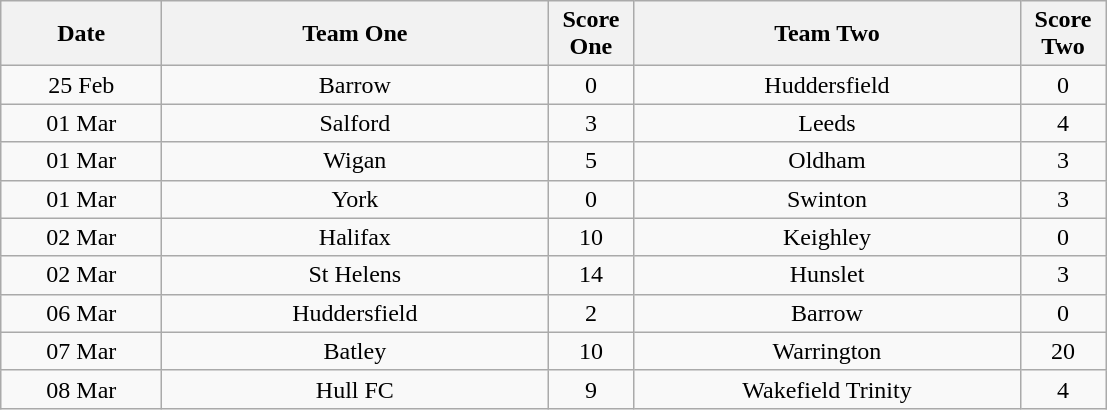<table class="wikitable" style="text-align: center">
<tr>
<th width=100>Date</th>
<th width=250>Team One</th>
<th width=50>Score One</th>
<th width=250>Team Two</th>
<th width=50>Score Two</th>
</tr>
<tr>
<td>25 Feb</td>
<td>Barrow</td>
<td>0</td>
<td>Huddersfield</td>
<td>0</td>
</tr>
<tr>
<td>01 Mar</td>
<td>Salford</td>
<td>3</td>
<td>Leeds</td>
<td>4</td>
</tr>
<tr>
<td>01 Mar</td>
<td>Wigan</td>
<td>5</td>
<td>Oldham</td>
<td>3</td>
</tr>
<tr>
<td>01 Mar</td>
<td>York</td>
<td>0</td>
<td>Swinton</td>
<td>3</td>
</tr>
<tr>
<td>02 Mar</td>
<td>Halifax</td>
<td>10</td>
<td>Keighley</td>
<td>0</td>
</tr>
<tr>
<td>02 Mar</td>
<td>St Helens</td>
<td>14</td>
<td>Hunslet</td>
<td>3</td>
</tr>
<tr>
<td>06 Mar</td>
<td>Huddersfield</td>
<td>2</td>
<td>Barrow</td>
<td>0</td>
</tr>
<tr>
<td>07 Mar</td>
<td>Batley</td>
<td>10</td>
<td>Warrington</td>
<td>20</td>
</tr>
<tr>
<td>08 Mar</td>
<td>Hull FC</td>
<td>9</td>
<td>Wakefield Trinity</td>
<td>4</td>
</tr>
</table>
